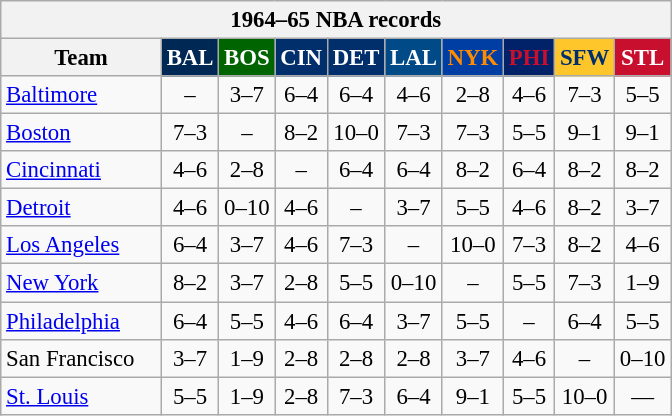<table class="wikitable" style="font-size:95%; text-align:center;">
<tr>
<th colspan=10>1964–65 NBA records</th>
</tr>
<tr>
<th width=100>Team</th>
<th style="background:#002854;color:#FFFFFF;width=35">BAL</th>
<th style="background:#006400;color:#FFFFFF;width=35">BOS</th>
<th style="background:#012F6B;color:#FFFFFF;width=35">CIN</th>
<th style="background:#012F6B;color:#FFFFFF;width=35">DET</th>
<th style="background:#004B87;color:#FFFFFF;width=35">LAL</th>
<th style="background:#003EA4;color:#FF8C00;width=35">NYK</th>
<th style="background:#012268;color:#C90F2E;width=35">PHI</th>
<th style="background:#FFC62C;color:#012F6B;width=35">SFW</th>
<th style="background:#C90F2E;color:#FFFFFF;width=35">STL</th>
</tr>
<tr>
<td style="text-align:left;"><a href='#'>Baltimore</a></td>
<td>–</td>
<td>3–7</td>
<td>6–4</td>
<td>6–4</td>
<td>4–6</td>
<td>2–8</td>
<td>4–6</td>
<td>7–3</td>
<td>5–5</td>
</tr>
<tr>
<td style="text-align:left;"><a href='#'>Boston</a></td>
<td>7–3</td>
<td>–</td>
<td>8–2</td>
<td>10–0</td>
<td>7–3</td>
<td>7–3</td>
<td>5–5</td>
<td>9–1</td>
<td>9–1</td>
</tr>
<tr>
<td style="text-align:left;"><a href='#'>Cincinnati</a></td>
<td>4–6</td>
<td>2–8</td>
<td>–</td>
<td>6–4</td>
<td>6–4</td>
<td>8–2</td>
<td>6–4</td>
<td>8–2</td>
<td>8–2</td>
</tr>
<tr>
<td style="text-align:left;"><a href='#'>Detroit</a></td>
<td>4–6</td>
<td>0–10</td>
<td>4–6</td>
<td>–</td>
<td>3–7</td>
<td>5–5</td>
<td>4–6</td>
<td>8–2</td>
<td>3–7</td>
</tr>
<tr>
<td style="text-align:left;"><a href='#'>Los Angeles</a></td>
<td>6–4</td>
<td>3–7</td>
<td>4–6</td>
<td>7–3</td>
<td>–</td>
<td>10–0</td>
<td>7–3</td>
<td>8–2</td>
<td>4–6</td>
</tr>
<tr>
<td style="text-align:left;"><a href='#'>New York</a></td>
<td>8–2</td>
<td>3–7</td>
<td>2–8</td>
<td>5–5</td>
<td>0–10</td>
<td>–</td>
<td>5–5</td>
<td>7–3</td>
<td>1–9</td>
</tr>
<tr>
<td style="text-align:left;"><a href='#'>Philadelphia</a></td>
<td>6–4</td>
<td>5–5</td>
<td>4–6</td>
<td>6–4</td>
<td>3–7</td>
<td>5–5</td>
<td>–</td>
<td>6–4</td>
<td>5–5</td>
</tr>
<tr>
<td style="text-align:left;">San Francisco</td>
<td>3–7</td>
<td>1–9</td>
<td>2–8</td>
<td>2–8</td>
<td>2–8</td>
<td>3–7</td>
<td>4–6</td>
<td>–</td>
<td>0–10</td>
</tr>
<tr>
<td style="text-align:left;"><a href='#'>St. Louis</a></td>
<td>5–5</td>
<td>1–9</td>
<td>2–8</td>
<td>7–3</td>
<td>6–4</td>
<td>9–1</td>
<td>5–5</td>
<td>10–0</td>
<td>—</td>
</tr>
</table>
